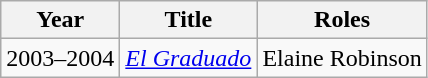<table class="wikitable sortable">
<tr>
<th>Year</th>
<th>Title</th>
<th>Roles</th>
</tr>
<tr>
<td>2003–2004</td>
<td><em><a href='#'>El Graduado</a></em></td>
<td>Elaine Robinson</td>
</tr>
</table>
